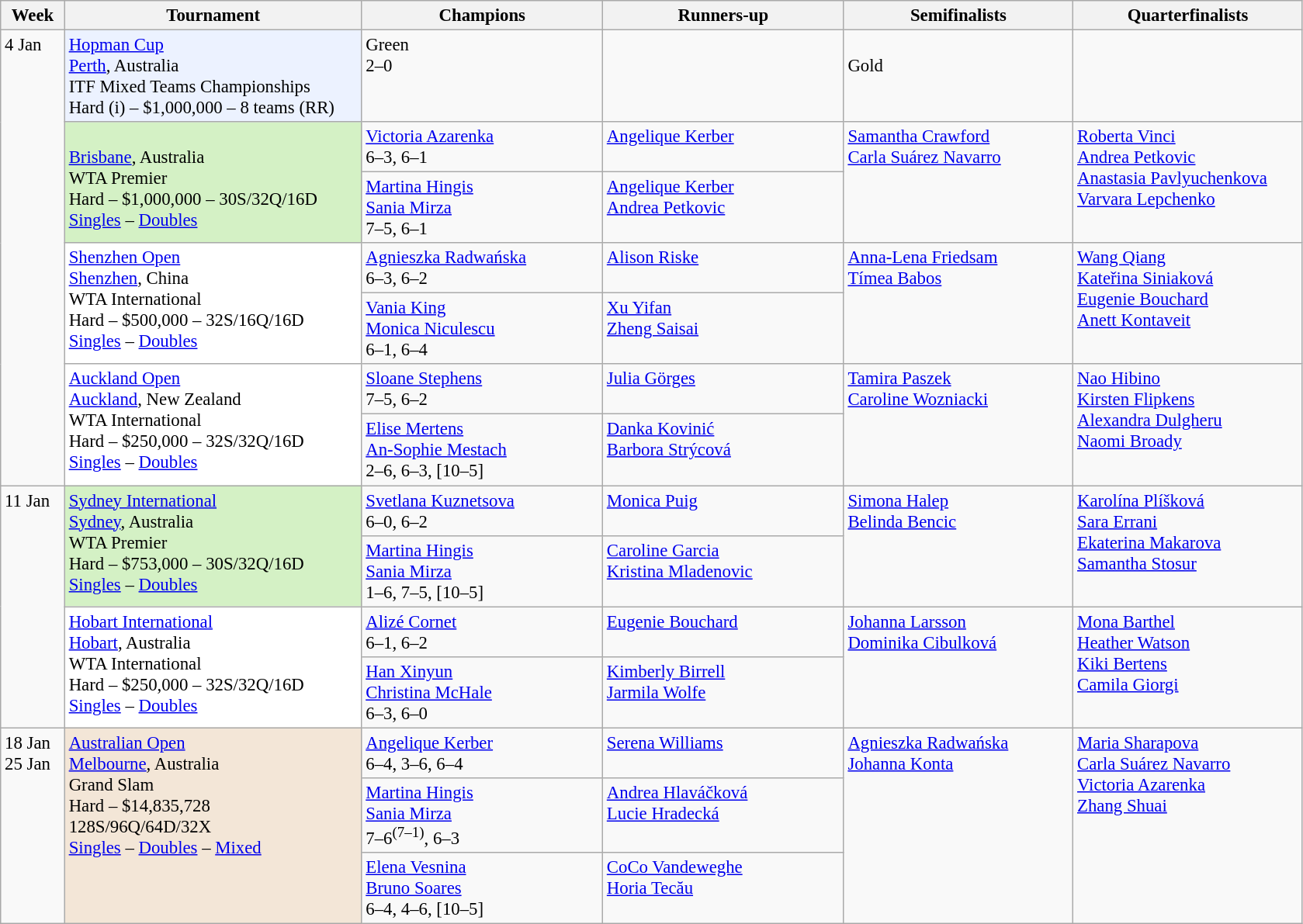<table class=wikitable style=font-size:95%>
<tr>
<th style="width:48px;">Week</th>
<th style="width:248px;">Tournament</th>
<th style="width:200px;">Champions</th>
<th style="width:200px;">Runners-up</th>
<th style="width:190px;">Semifinalists</th>
<th style="width:190px;">Quarterfinalists</th>
</tr>
<tr valign=top>
<td rowspan=7>4 Jan</td>
<td style="background:#ecf2ff;"><a href='#'>Hopman Cup</a><br><a href='#'>Perth</a>, Australia<br>ITF Mixed Teams Championships<br> Hard (i) – $1,000,000 – 8 teams (RR)</td>
<td> Green<br> 2–0</td>
<td></td>
<td><br> Gold<br></td>
<td><br><br></td>
</tr>
<tr valign=top>
<td style="background:#d4f1c5;" rowspan="2"><br> <a href='#'>Brisbane</a>, Australia<br>WTA Premier<br>Hard – $1,000,000 – 30S/32Q/16D<br><a href='#'>Singles</a> –  <a href='#'>Doubles</a></td>
<td> <a href='#'>Victoria Azarenka</a><br>6–3, 6–1</td>
<td> <a href='#'>Angelique Kerber</a></td>
<td rowspan=2> <a href='#'>Samantha Crawford</a> <br>  <a href='#'>Carla Suárez Navarro</a></td>
<td rowspan=2> <a href='#'>Roberta Vinci</a><br> <a href='#'>Andrea Petkovic</a><br> <a href='#'>Anastasia Pavlyuchenkova</a><br> <a href='#'>Varvara Lepchenko</a></td>
</tr>
<tr valign=top>
<td> <a href='#'>Martina Hingis</a> <br>  <a href='#'>Sania Mirza</a><br>7–5, 6–1</td>
<td> <a href='#'>Angelique Kerber</a> <br>  <a href='#'>Andrea Petkovic</a></td>
</tr>
<tr valign=top>
<td style="background:#fff;" rowspan="2"><a href='#'>Shenzhen Open</a><br> <a href='#'>Shenzhen</a>, China<br>WTA International<br>Hard – $500,000 – 32S/16Q/16D<br><a href='#'>Singles</a> – <a href='#'>Doubles</a></td>
<td> <a href='#'>Agnieszka Radwańska</a> <br> 6–3, 6–2</td>
<td> <a href='#'>Alison Riske</a></td>
<td rowspan=2> <a href='#'>Anna-Lena Friedsam</a><br>  <a href='#'>Tímea Babos</a></td>
<td rowspan=2> <a href='#'>Wang Qiang</a><br> <a href='#'>Kateřina Siniaková</a> <br> <a href='#'>Eugenie Bouchard</a><br>  <a href='#'>Anett Kontaveit</a></td>
</tr>
<tr valign=top>
<td> <a href='#'>Vania King</a> <br>  <a href='#'>Monica Niculescu</a> <br> 6–1, 6–4</td>
<td> <a href='#'>Xu Yifan</a> <br>  <a href='#'>Zheng Saisai</a></td>
</tr>
<tr valign=top>
<td style="background:#fff;" rowspan="2"><a href='#'>Auckland Open</a><br> <a href='#'>Auckland</a>, New Zealand<br>WTA International<br>Hard – $250,000 – 32S/32Q/16D<br><a href='#'>Singles</a> – <a href='#'>Doubles</a></td>
<td> <a href='#'>Sloane Stephens</a> <br> 7–5, 6–2</td>
<td> <a href='#'>Julia Görges</a></td>
<td rowspan=2> <a href='#'>Tamira Paszek</a><br>  <a href='#'>Caroline Wozniacki</a></td>
<td rowspan=2> <a href='#'>Nao Hibino</a> <br>  <a href='#'>Kirsten Flipkens</a>  <br> <a href='#'>Alexandra Dulgheru</a><br>  <a href='#'>Naomi Broady</a></td>
</tr>
<tr valign=top>
<td> <a href='#'>Elise Mertens</a> <br>  <a href='#'>An-Sophie Mestach</a><br> 2–6, 6–3, [10–5]</td>
<td> <a href='#'>Danka Kovinić</a> <br>  <a href='#'>Barbora Strýcová</a></td>
</tr>
<tr valign=top>
<td rowspan=4>11 Jan</td>
<td style="background:#d4f1c5;" rowspan="2"><a href='#'>Sydney International</a><br> <a href='#'>Sydney</a>, Australia<br>WTA Premier<br>Hard – $753,000 – 30S/32Q/16D<br><a href='#'>Singles</a> – <a href='#'>Doubles</a></td>
<td> <a href='#'>Svetlana Kuznetsova</a> <br> 6–0, 6–2</td>
<td> <a href='#'>Monica Puig</a></td>
<td rowspan=2> <a href='#'>Simona Halep</a> <br>  <a href='#'>Belinda Bencic</a></td>
<td rowspan=2> <a href='#'>Karolína Plíšková</a> <br> <a href='#'>Sara Errani</a>  <br> <a href='#'>Ekaterina Makarova</a> <br> <a href='#'>Samantha Stosur</a></td>
</tr>
<tr valign=top>
<td> <a href='#'>Martina Hingis</a> <br>  <a href='#'>Sania Mirza</a><br> 1–6, 7–5, [10–5]</td>
<td> <a href='#'>Caroline Garcia</a> <br>  <a href='#'>Kristina Mladenovic</a></td>
</tr>
<tr valign=top>
<td style="background:#fff;" rowspan="2"><a href='#'>Hobart International</a><br> <a href='#'>Hobart</a>, Australia<br>WTA International<br>Hard – $250,000 – 32S/32Q/16D<br><a href='#'>Singles</a> – <a href='#'>Doubles</a></td>
<td> <a href='#'>Alizé Cornet</a> <br> 6–1, 6–2</td>
<td> <a href='#'>Eugenie Bouchard</a></td>
<td rowspan=2> <a href='#'>Johanna Larsson</a> <br>  <a href='#'>Dominika Cibulková</a></td>
<td rowspan=2> <a href='#'>Mona Barthel</a> <br> <a href='#'>Heather Watson</a><br> <a href='#'>Kiki Bertens</a> <br> <a href='#'>Camila Giorgi</a></td>
</tr>
<tr valign=top>
<td> <a href='#'>Han Xinyun</a> <br>  <a href='#'>Christina McHale</a><br> 6–3, 6–0</td>
<td> <a href='#'>Kimberly Birrell</a> <br>  <a href='#'>Jarmila Wolfe</a></td>
</tr>
<tr valign=top>
<td rowspan=3>18 Jan <br>25 Jan</td>
<td style="background:#f3e6d7;" rowspan="3"><a href='#'>Australian Open</a><br> <a href='#'>Melbourne</a>, Australia<br>Grand Slam<br>Hard – $14,835,728<br>128S/96Q/64D/32X<br><a href='#'>Singles</a> – <a href='#'>Doubles</a> – <a href='#'>Mixed</a></td>
<td> <a href='#'>Angelique Kerber</a> <br> 6–4, 3–6, 6–4</td>
<td> <a href='#'>Serena Williams</a></td>
<td rowspan=3> <a href='#'>Agnieszka Radwańska</a><br> <a href='#'>Johanna Konta</a></td>
<td rowspan=3> <a href='#'>Maria Sharapova</a><br> <a href='#'>Carla Suárez Navarro</a><br>  <a href='#'>Victoria Azarenka</a><br> <a href='#'>Zhang Shuai</a></td>
</tr>
<tr valign=top>
<td> <a href='#'>Martina Hingis</a> <br>  <a href='#'>Sania Mirza</a><br>7–6<sup>(7–1)</sup>, 6–3</td>
<td> <a href='#'>Andrea Hlaváčková</a> <br>  <a href='#'>Lucie Hradecká</a></td>
</tr>
<tr valign=top>
<td> <a href='#'>Elena Vesnina</a><br> <a href='#'>Bruno Soares</a><br>6–4, 4–6, [10–5]</td>
<td> <a href='#'>CoCo Vandeweghe</a> <br>  <a href='#'>Horia Tecău</a></td>
</tr>
</table>
